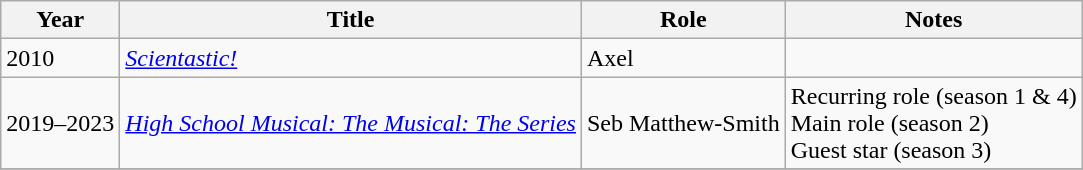<table class="wikitable unsortable">
<tr>
<th>Year</th>
<th>Title</th>
<th>Role</th>
<th>Notes</th>
</tr>
<tr>
<td>2010</td>
<td><em><a href='#'>Scientastic!</a></em></td>
<td>Axel</td>
<td></td>
</tr>
<tr>
<td>2019–2023</td>
<td><em><a href='#'>High School Musical: The Musical: The Series</a></em></td>
<td>Seb Matthew-Smith</td>
<td>Recurring role (season 1 & 4)<br>Main role (season 2)<br> Guest star (season 3)</td>
</tr>
<tr>
</tr>
</table>
